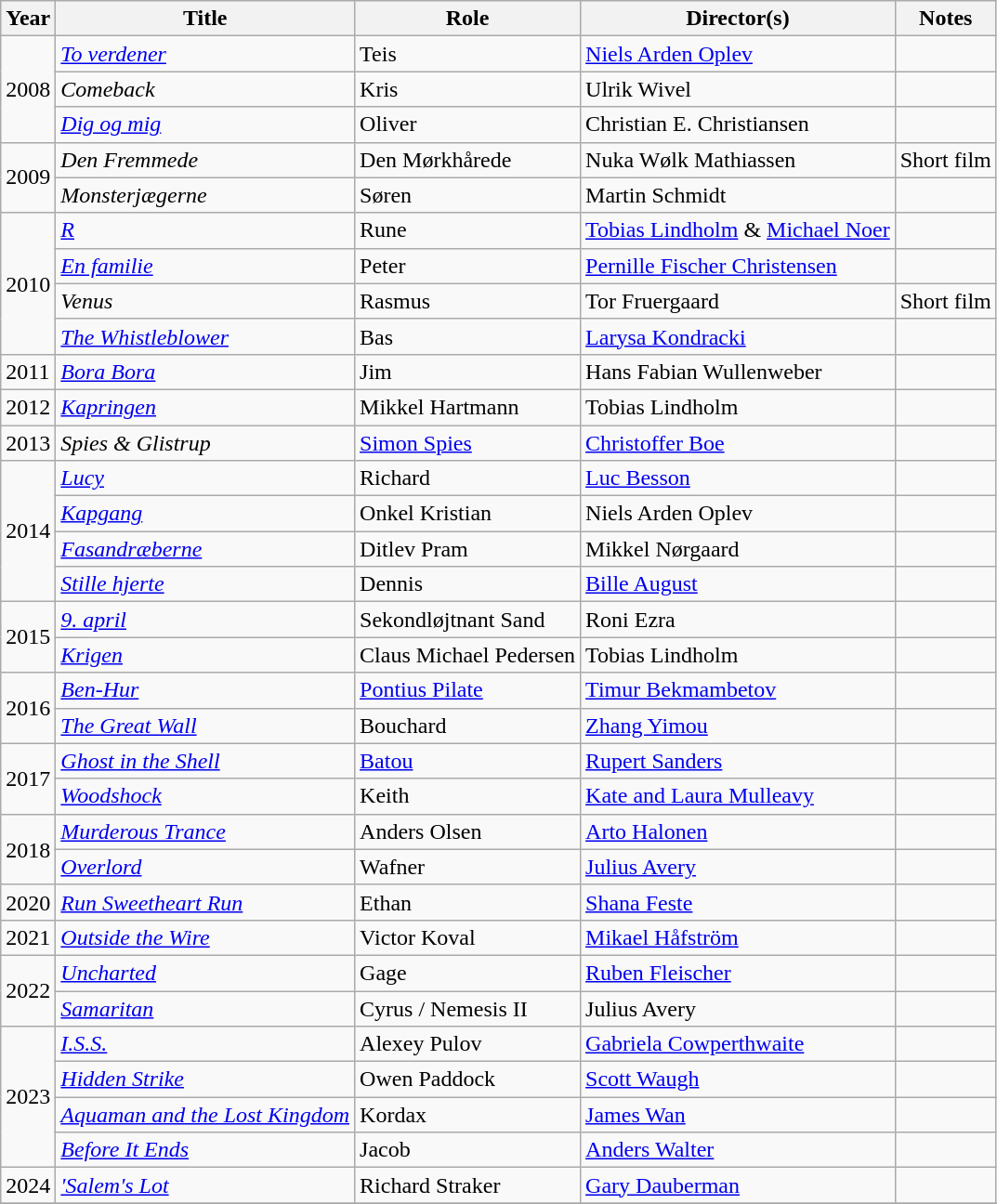<table class="wikitable">
<tr>
<th>Year</th>
<th>Title</th>
<th>Role</th>
<th>Director(s)</th>
<th>Notes</th>
</tr>
<tr>
<td rowspan="3">2008</td>
<td><em><a href='#'>To verdener</a></em></td>
<td>Teis</td>
<td><a href='#'>Niels Arden Oplev</a></td>
<td></td>
</tr>
<tr>
<td><em>Comeback</em></td>
<td>Kris</td>
<td>Ulrik Wivel</td>
<td></td>
</tr>
<tr>
<td><em><a href='#'>Dig og mig</a></em></td>
<td>Oliver</td>
<td>Christian E. Christiansen</td>
<td></td>
</tr>
<tr>
<td rowspan=2>2009</td>
<td><em>Den Fremmede</em></td>
<td>Den Mørkhårede</td>
<td>Nuka Wølk Mathiassen</td>
<td>Short film</td>
</tr>
<tr>
<td><em>Monsterjægerne</em></td>
<td>Søren</td>
<td>Martin Schmidt</td>
<td></td>
</tr>
<tr>
<td rowspan="4">2010</td>
<td><em><a href='#'>R</a></em></td>
<td>Rune</td>
<td><a href='#'>Tobias Lindholm</a> & <a href='#'>Michael Noer</a></td>
<td></td>
</tr>
<tr>
<td><em><a href='#'>En familie</a></em></td>
<td>Peter</td>
<td><a href='#'>Pernille Fischer Christensen</a></td>
<td></td>
</tr>
<tr>
<td><em>Venus</em></td>
<td>Rasmus</td>
<td>Tor Fruergaard</td>
<td>Short film</td>
</tr>
<tr>
<td><em><a href='#'>The Whistleblower</a></em></td>
<td>Bas</td>
<td><a href='#'>Larysa Kondracki</a></td>
<td></td>
</tr>
<tr>
<td>2011</td>
<td><em><a href='#'>Bora Bora</a></em></td>
<td>Jim</td>
<td>Hans Fabian Wullenweber</td>
<td></td>
</tr>
<tr>
<td>2012</td>
<td><em><a href='#'>Kapringen</a></em></td>
<td>Mikkel Hartmann</td>
<td>Tobias Lindholm</td>
<td></td>
</tr>
<tr>
<td>2013</td>
<td><em>Spies & Glistrup</em></td>
<td><a href='#'>Simon Spies</a></td>
<td><a href='#'>Christoffer Boe</a></td>
<td></td>
</tr>
<tr>
<td rowspan="4">2014</td>
<td><em><a href='#'>Lucy</a></em></td>
<td>Richard</td>
<td><a href='#'>Luc Besson</a></td>
<td></td>
</tr>
<tr>
<td><em><a href='#'>Kapgang</a></em></td>
<td>Onkel Kristian</td>
<td>Niels Arden Oplev</td>
<td></td>
</tr>
<tr>
<td><em><a href='#'>Fasandræberne</a></em></td>
<td>Ditlev Pram</td>
<td>Mikkel Nørgaard</td>
<td></td>
</tr>
<tr>
<td><em><a href='#'>Stille hjerte</a></em></td>
<td>Dennis</td>
<td><a href='#'>Bille August</a></td>
<td></td>
</tr>
<tr>
<td rowspan="2">2015</td>
<td><em><a href='#'>9. april</a></em></td>
<td>Sekondløjtnant Sand</td>
<td>Roni Ezra</td>
<td></td>
</tr>
<tr>
<td><em><a href='#'>Krigen</a></em></td>
<td>Claus Michael Pedersen</td>
<td>Tobias Lindholm</td>
<td></td>
</tr>
<tr>
<td rowspan=2>2016</td>
<td><em><a href='#'>Ben-Hur</a></em></td>
<td><a href='#'>Pontius Pilate</a></td>
<td><a href='#'>Timur Bekmambetov</a></td>
<td></td>
</tr>
<tr>
<td><em><a href='#'>The Great Wall</a></em></td>
<td>Bouchard</td>
<td><a href='#'>Zhang Yimou</a></td>
<td></td>
</tr>
<tr>
<td rowspan="2">2017</td>
<td><em><a href='#'>Ghost in the Shell</a></em></td>
<td><a href='#'>Batou</a></td>
<td><a href='#'>Rupert Sanders</a></td>
<td></td>
</tr>
<tr>
<td><em><a href='#'>Woodshock</a></em></td>
<td>Keith</td>
<td><a href='#'>Kate and Laura Mulleavy</a></td>
<td></td>
</tr>
<tr>
<td rowspan="2">2018</td>
<td><em><a href='#'>Murderous Trance</a></em></td>
<td>Anders Olsen</td>
<td><a href='#'>Arto Halonen</a></td>
<td></td>
</tr>
<tr>
<td><em><a href='#'>Overlord</a></em></td>
<td>Wafner</td>
<td><a href='#'>Julius Avery</a></td>
<td></td>
</tr>
<tr>
<td>2020</td>
<td><em><a href='#'>Run Sweetheart Run</a></em></td>
<td>Ethan</td>
<td><a href='#'>Shana Feste</a></td>
<td></td>
</tr>
<tr>
<td>2021</td>
<td><em><a href='#'>Outside the Wire</a></em></td>
<td>Victor Koval</td>
<td><a href='#'>Mikael Håfström</a></td>
<td></td>
</tr>
<tr>
<td rowspan="2">2022</td>
<td><em><a href='#'>Uncharted</a></em></td>
<td>Gage</td>
<td><a href='#'>Ruben Fleischer</a></td>
<td></td>
</tr>
<tr>
<td><em><a href='#'>Samaritan</a></em></td>
<td>Cyrus / Nemesis II</td>
<td>Julius Avery</td>
<td></td>
</tr>
<tr>
<td rowspan="4">2023</td>
<td><em><a href='#'>I.S.S.</a></em></td>
<td>Alexey Pulov</td>
<td><a href='#'>Gabriela Cowperthwaite</a></td>
<td></td>
</tr>
<tr>
<td><em><a href='#'>Hidden Strike</a></em></td>
<td>Owen Paddock</td>
<td><a href='#'>Scott Waugh</a></td>
<td></td>
</tr>
<tr>
<td><em><a href='#'>Aquaman and the Lost Kingdom</a></em></td>
<td>Kordax</td>
<td><a href='#'>James Wan</a></td>
<td></td>
</tr>
<tr>
<td><em><a href='#'>Before It Ends</a></em></td>
<td>Jacob</td>
<td><a href='#'>Anders Walter</a></td>
<td></td>
</tr>
<tr>
<td>2024</td>
<td><em><a href='#'>'Salem's Lot</a></em></td>
<td>Richard Straker</td>
<td><a href='#'>Gary Dauberman</a></td>
<td></td>
</tr>
<tr>
</tr>
</table>
